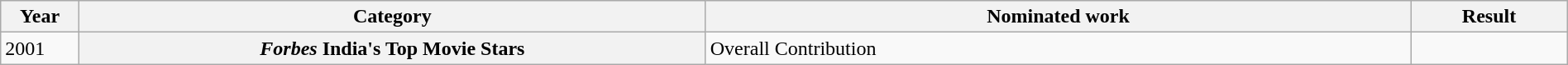<table class="wikitable sortable plainrowheaders" style="width:100%;">
<tr>
<th scope="col" style="width:5%;">Year</th>
<th scope="col" style="width:40%;">Category</th>
<th scope="col" style="width:45%;">Nominated work</th>
<th scope="col" style="width:10%;">Result</th>
</tr>
<tr>
<td>2001</td>
<th scope="row"><em>Forbes</em> India's Top Movie Stars</th>
<td>Overall Contribution</td>
<td></td>
</tr>
</table>
